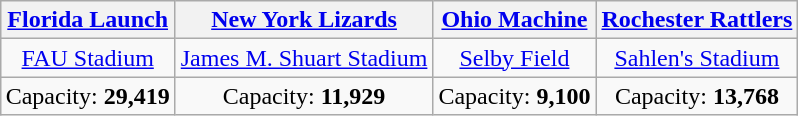<table class="wikitable" style="margin:1em auto; text-align:center">
<tr>
<th><a href='#'>Florida Launch</a></th>
<th><a href='#'>New York Lizards</a></th>
<th><a href='#'>Ohio Machine</a></th>
<th><a href='#'>Rochester Rattlers</a></th>
</tr>
<tr>
<td><a href='#'>FAU Stadium</a></td>
<td><a href='#'>James M. Shuart Stadium</a></td>
<td><a href='#'>Selby Field</a></td>
<td><a href='#'>Sahlen's Stadium</a></td>
</tr>
<tr>
<td>Capacity: <strong>29,419</strong></td>
<td>Capacity: <strong>11,929</strong></td>
<td>Capacity: <strong>9,100</strong></td>
<td>Capacity: <strong>13,768</strong></td>
</tr>
</table>
